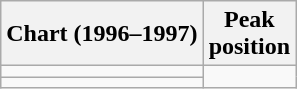<table class="wikitable sortable">
<tr>
<th align=left>Chart (1996–1997)</th>
<th align=center>Peak<br>position</th>
</tr>
<tr>
<td></td>
</tr>
<tr>
<td></td>
</tr>
</table>
